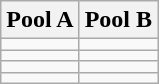<table class="wikitable">
<tr>
<th width=50%>Pool A</th>
<th width=50%>Pool B</th>
</tr>
<tr>
<td></td>
<td></td>
</tr>
<tr>
<td></td>
<td></td>
</tr>
<tr>
<td></td>
<td></td>
</tr>
<tr>
<td></td>
<td></td>
</tr>
</table>
